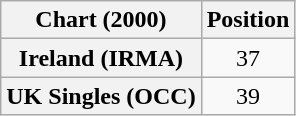<table class="wikitable plainrowheaders" style="text-align:center">
<tr>
<th>Chart (2000)</th>
<th>Position</th>
</tr>
<tr>
<th scope="row">Ireland (IRMA)</th>
<td>37</td>
</tr>
<tr>
<th scope="row">UK Singles (OCC)</th>
<td>39</td>
</tr>
</table>
